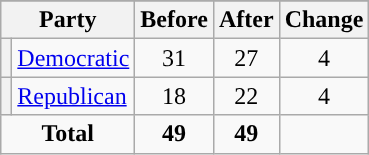<table class="wikitable" style="text-align:center;">
<tr>
</tr>
<tr>
<th colspan=2>Party</th>
<th>Before</th>
<th>After</th>
<th>Change</th>
</tr>
<tr>
<th style="background-color:"></th>
<td style="text-align:left;"><a href='#'>Democratic</a></td>
<td>31</td>
<td>27</td>
<td> 4</td>
</tr>
<tr>
<th style="background-color:"></th>
<td style="text-align:left;"><a href='#'>Republican</a></td>
<td>18</td>
<td>22</td>
<td> 4</td>
</tr>
<tr>
<td colspan=2><strong>Total</strong></td>
<td><strong>49</strong></td>
<td><strong>49</strong></td>
<td></td>
</tr>
</table>
